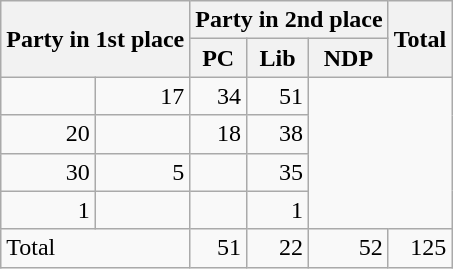<table class="wikitable" style="text-align:right;">
<tr>
<th rowspan="2" colspan="2" style="text-align:left;">Party in 1st place</th>
<th colspan="3">Party in 2nd place</th>
<th rowspan="2">Total</th>
</tr>
<tr>
<th>PC</th>
<th>Lib</th>
<th>NDP</th>
</tr>
<tr>
<td></td>
<td>17</td>
<td>34</td>
<td>51</td>
</tr>
<tr>
<td>20</td>
<td></td>
<td>18</td>
<td>38</td>
</tr>
<tr>
<td>30</td>
<td>5</td>
<td></td>
<td>35</td>
</tr>
<tr>
<td>1</td>
<td></td>
<td></td>
<td>1</td>
</tr>
<tr>
<td colspan="2" style="text-align:left;">Total</td>
<td>51</td>
<td>22</td>
<td>52</td>
<td>125</td>
</tr>
</table>
